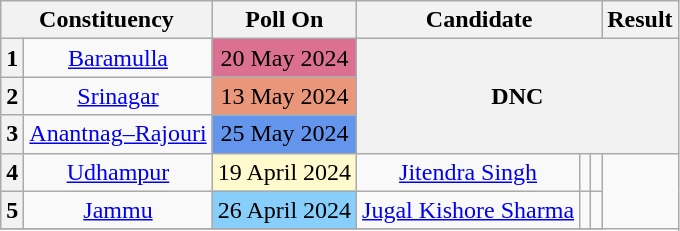<table class="wikitable sortable" style="text-align:center;">
<tr>
<th colspan="2">Constituency</th>
<th>Poll On</th>
<th colspan="3">Candidate</th>
<th>Result</th>
</tr>
<tr>
<th>1</th>
<td><a href='#'>Baramulla</a></td>
<td bgcolor=#DB7093>20 May 2024</td>
<th colspan="4" rowspan="3">DNC</th>
</tr>
<tr>
<th>2</th>
<td><a href='#'>Srinagar</a></td>
<td bgcolor=#E9967A>13 May 2024</td>
</tr>
<tr>
<th>3</th>
<td><a href='#'>Anantnag–Rajouri</a></td>
<td bgcolor=#6495ED>25 May 2024</td>
</tr>
<tr>
<th>4</th>
<td><a href='#'>Udhampur</a></td>
<td bgcolor=#FFFACD>19 April 2024</td>
<td><a href='#'>Jitendra Singh</a></td>
<td></td>
<td></td>
</tr>
<tr>
<th>5</th>
<td><a href='#'>Jammu</a></td>
<td bgcolor=#87CEFA>26 April 2024</td>
<td><a href='#'>Jugal Kishore Sharma</a></td>
<td></td>
<td></td>
</tr>
<tr>
</tr>
</table>
